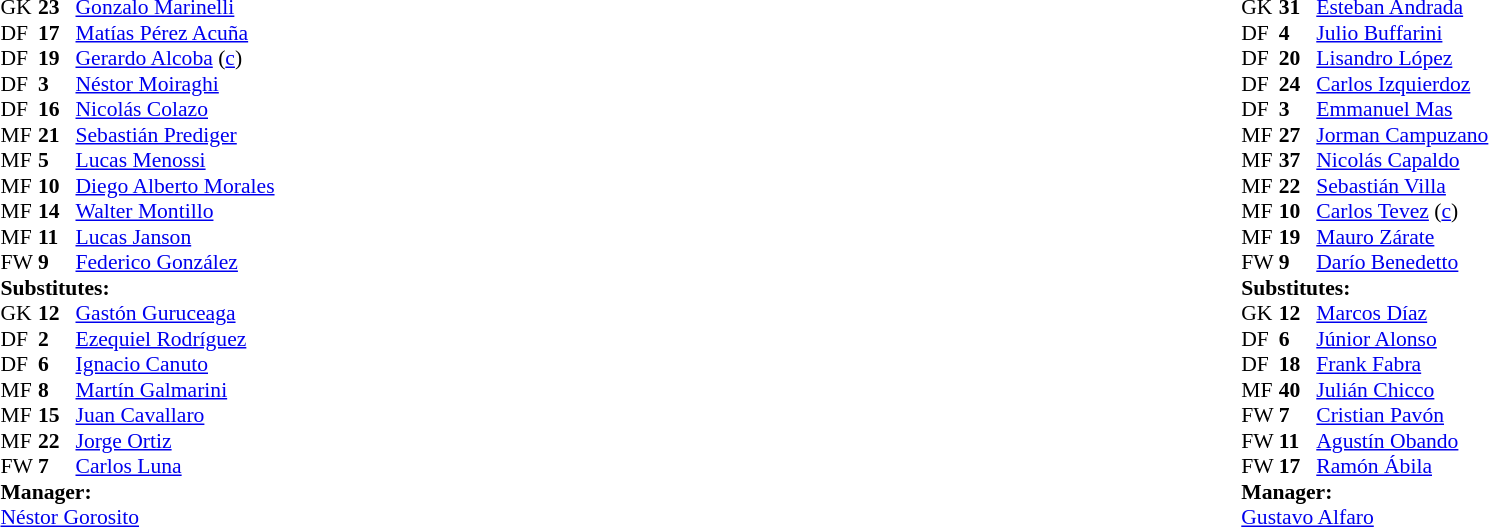<table width="100%">
<tr>
<td style="vertical-align:top; width:40%"><br><table style="font-size: 90%" cellspacing="0" cellpadding="0">
<tr>
<th width=25></th>
<th width=25></th>
</tr>
<tr>
<td>GK</td>
<td><strong>23</strong></td>
<td> <a href='#'>Gonzalo Marinelli</a></td>
</tr>
<tr>
<td>DF</td>
<td><strong>17</strong></td>
<td> <a href='#'>Matías Pérez Acuña</a></td>
</tr>
<tr>
<td>DF</td>
<td><strong>19</strong></td>
<td> <a href='#'>Gerardo Alcoba</a> (<a href='#'>c</a>)</td>
<td></td>
</tr>
<tr>
<td>DF</td>
<td><strong>3</strong></td>
<td> <a href='#'>Néstor Moiraghi</a></td>
</tr>
<tr>
<td>DF</td>
<td><strong>16</strong></td>
<td> <a href='#'>Nicolás Colazo</a></td>
</tr>
<tr>
<td>MF</td>
<td><strong>21</strong></td>
<td> <a href='#'>Sebastián Prediger</a></td>
<td></td>
</tr>
<tr>
<td>MF</td>
<td><strong>5</strong></td>
<td> <a href='#'>Lucas Menossi</a></td>
<td></td>
</tr>
<tr>
<td>MF</td>
<td><strong>10</strong></td>
<td> <a href='#'>Diego Alberto Morales</a></td>
<td></td>
<td></td>
</tr>
<tr>
<td>MF</td>
<td><strong>14</strong></td>
<td> <a href='#'>Walter Montillo</a></td>
<td></td>
<td></td>
</tr>
<tr>
<td>MF</td>
<td><strong>11</strong></td>
<td> <a href='#'>Lucas Janson</a></td>
<td></td>
<td></td>
</tr>
<tr>
<td>FW</td>
<td><strong>9</strong></td>
<td> <a href='#'>Federico González</a></td>
</tr>
<tr>
<td colspan=3><strong>Substitutes:</strong></td>
</tr>
<tr>
<td>GK</td>
<td><strong>12</strong></td>
<td> <a href='#'>Gastón Guruceaga</a></td>
</tr>
<tr>
<td>DF</td>
<td><strong>2</strong></td>
<td> <a href='#'>Ezequiel Rodríguez</a></td>
</tr>
<tr>
<td>DF</td>
<td><strong>6</strong></td>
<td> <a href='#'>Ignacio Canuto</a></td>
<td></td>
<td></td>
</tr>
<tr>
<td>MF</td>
<td><strong>8</strong></td>
<td> <a href='#'>Martín Galmarini</a></td>
</tr>
<tr>
<td>MF</td>
<td><strong>15</strong></td>
<td> <a href='#'>Juan Cavallaro</a></td>
<td></td>
<td></td>
</tr>
<tr>
<td>MF</td>
<td><strong>22</strong></td>
<td> <a href='#'>Jorge Ortiz</a></td>
<td></td>
<td></td>
</tr>
<tr>
<td>FW</td>
<td><strong>7</strong></td>
<td> <a href='#'>Carlos Luna</a></td>
</tr>
<tr>
<td colspan=3><strong>Manager:</strong></td>
</tr>
<tr>
<td colspan="4"> <a href='#'>Néstor Gorosito</a></td>
</tr>
</table>
</td>
<td style="vertical-align:top; width:50%"><br><table cellspacing="0" cellpadding="0" style="font-size:90%; margin:auto">
<tr>
<th width=25></th>
<th width=25></th>
</tr>
<tr>
<td>GK</td>
<td><strong>31</strong></td>
<td> <a href='#'>Esteban Andrada</a></td>
</tr>
<tr>
<td>DF</td>
<td><strong>4</strong></td>
<td> <a href='#'>Julio Buffarini</a></td>
<td></td>
<td></td>
</tr>
<tr>
<td>DF</td>
<td><strong>20</strong></td>
<td> <a href='#'>Lisandro López</a></td>
</tr>
<tr>
<td>DF</td>
<td><strong>24</strong></td>
<td> <a href='#'>Carlos Izquierdoz</a></td>
<td></td>
</tr>
<tr>
<td>DF</td>
<td><strong>3</strong></td>
<td> <a href='#'>Emmanuel Mas</a></td>
</tr>
<tr>
<td>MF</td>
<td><strong>27</strong></td>
<td> <a href='#'>Jorman Campuzano</a></td>
<td></td>
</tr>
<tr>
<td>MF</td>
<td><strong>37</strong></td>
<td> <a href='#'>Nicolás Capaldo</a></td>
<td></td>
<td></td>
</tr>
<tr>
<td>MF</td>
<td><strong>22</strong></td>
<td> <a href='#'>Sebastián Villa</a></td>
<td></td>
<td></td>
</tr>
<tr>
<td>MF</td>
<td><strong>10</strong></td>
<td> <a href='#'>Carlos Tevez</a> (<a href='#'>c</a>)</td>
<td></td>
</tr>
<tr>
<td>MF</td>
<td><strong>19</strong></td>
<td> <a href='#'>Mauro Zárate</a></td>
</tr>
<tr>
<td>FW</td>
<td><strong>9</strong></td>
<td> <a href='#'>Darío Benedetto</a></td>
</tr>
<tr>
<td colspan=3><strong>Substitutes:</strong></td>
</tr>
<tr>
<td>GK</td>
<td><strong>12</strong></td>
<td> <a href='#'>Marcos Díaz</a></td>
</tr>
<tr>
<td>DF</td>
<td><strong>6</strong></td>
<td> <a href='#'>Júnior Alonso</a></td>
<td></td>
<td></td>
</tr>
<tr>
<td>DF</td>
<td><strong>18</strong></td>
<td> <a href='#'>Frank Fabra</a></td>
</tr>
<tr>
<td>MF</td>
<td><strong>40</strong></td>
<td> <a href='#'>Julián Chicco</a></td>
</tr>
<tr>
<td>FW</td>
<td><strong>7</strong></td>
<td> <a href='#'>Cristian Pavón</a></td>
<td></td>
<td></td>
</tr>
<tr>
<td>FW</td>
<td><strong>11</strong></td>
<td> <a href='#'>Agustín Obando</a></td>
</tr>
<tr>
<td>FW</td>
<td><strong>17</strong></td>
<td> <a href='#'>Ramón Ábila</a></td>
<td></td>
<td></td>
</tr>
<tr>
<td colspan=3><strong>Manager:</strong></td>
</tr>
<tr>
<td colspan="4"> <a href='#'>Gustavo Alfaro</a></td>
</tr>
</table>
</td>
</tr>
</table>
